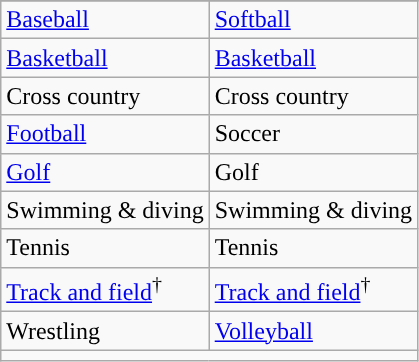<table class="wikitable" style=" ">
<tr>
</tr>
<tr>
<td><a href='#'>Baseball</a></td>
<td><a href='#'>Softball</a></td>
</tr>
<tr>
<td><a href='#'>Basketball</a></td>
<td><a href='#'>Basketball</a></td>
</tr>
<tr>
<td>Cross country</td>
<td>Cross country</td>
</tr>
<tr>
<td><a href='#'>Football</a></td>
<td>Soccer</td>
</tr>
<tr>
<td><a href='#'>Golf</a></td>
<td>Golf</td>
</tr>
<tr>
<td>Swimming & diving</td>
<td>Swimming & diving</td>
</tr>
<tr>
<td>Tennis</td>
<td>Tennis</td>
</tr>
<tr>
<td><a href='#'>Track and field</a><sup>†</sup></td>
<td><a href='#'>Track and field</a><sup>†</sup></td>
</tr>
<tr>
<td>Wrestling</td>
<td><a href='#'>Volleyball</a></td>
</tr>
<tr>
<td colspan="2"></td>
</tr>
</table>
